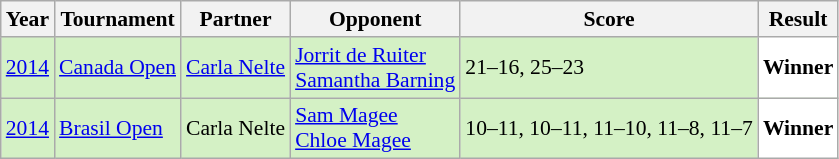<table class="sortable wikitable" style="font-size: 90%;">
<tr>
<th>Year</th>
<th>Tournament</th>
<th>Partner</th>
<th>Opponent</th>
<th>Score</th>
<th>Result</th>
</tr>
<tr style="background:#D4F1C5">
<td align="center"><a href='#'>2014</a></td>
<td align="left"><a href='#'>Canada Open</a></td>
<td align="left"> <a href='#'>Carla Nelte</a></td>
<td align="left"> <a href='#'>Jorrit de Ruiter</a><br> <a href='#'>Samantha Barning</a></td>
<td align="left">21–16, 25–23</td>
<td style="text-align:left; background:white"> <strong>Winner</strong></td>
</tr>
<tr style="background:#D4F1C5">
<td align="center"><a href='#'>2014</a></td>
<td align="left"><a href='#'>Brasil Open</a></td>
<td align="left"> Carla Nelte</td>
<td align="left"> <a href='#'>Sam Magee</a><br> <a href='#'>Chloe Magee</a></td>
<td align="left">10–11, 10–11, 11–10, 11–8, 11–7</td>
<td style="text-align:left; background:white"> <strong>Winner</strong></td>
</tr>
</table>
